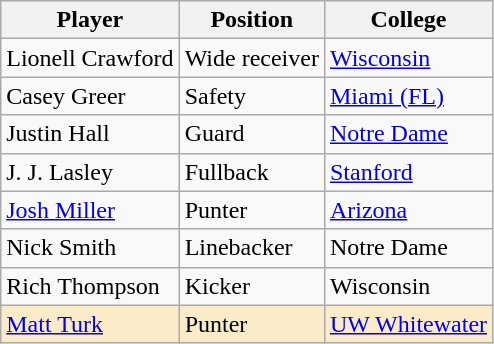<table class="wikitable">
<tr>
<th>Player</th>
<th>Position</th>
<th>College</th>
</tr>
<tr>
<td>Lionell Crawford</td>
<td>Wide receiver</td>
<td><a href='#'>Wisconsin</a></td>
</tr>
<tr>
<td>Casey Greer</td>
<td>Safety</td>
<td><a href='#'>Miami (FL)</a></td>
</tr>
<tr>
<td>Justin Hall</td>
<td>Guard</td>
<td><a href='#'>Notre Dame</a></td>
</tr>
<tr>
<td>J. J. Lasley</td>
<td>Fullback</td>
<td><a href='#'>Stanford</a></td>
</tr>
<tr>
<td><a href='#'>Josh Miller</a></td>
<td>Punter</td>
<td><a href='#'>Arizona</a></td>
</tr>
<tr>
<td>Nick Smith</td>
<td>Linebacker</td>
<td>Notre Dame</td>
</tr>
<tr>
<td>Rich Thompson</td>
<td>Kicker</td>
<td>Wisconsin</td>
</tr>
<tr style="background:#faecc8;">
<td><a href='#'>Matt Turk</a></td>
<td>Punter</td>
<td><a href='#'>UW Whitewater</a></td>
</tr>
</table>
